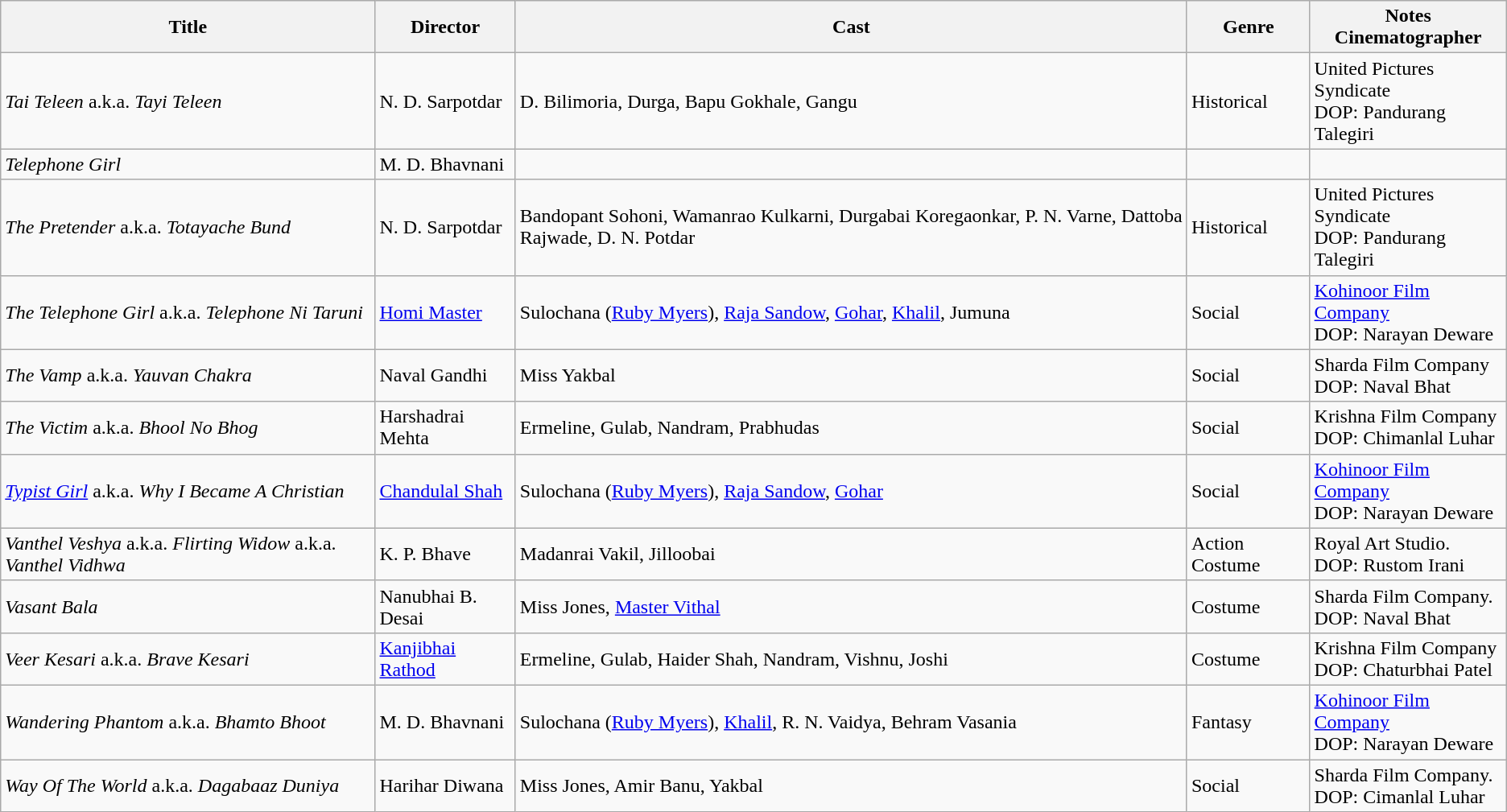<table class="wikitable">
<tr>
<th>Title</th>
<th>Director</th>
<th>Cast</th>
<th>Genre</th>
<th>Notes<br>Cinematographer</th>
</tr>
<tr>
<td><em>Tai Teleen</em> a.k.a. <em>Tayi Teleen</em></td>
<td>N. D. Sarpotdar</td>
<td>D. Bilimoria, Durga, Bapu Gokhale, Gangu</td>
<td>Historical</td>
<td>United Pictures Syndicate<br>DOP: Pandurang Talegiri</td>
</tr>
<tr>
<td><em>Telephone Girl</em></td>
<td>M. D. Bhavnani</td>
<td></td>
<td></td>
<td></td>
</tr>
<tr>
<td><em>The Pretender</em> a.k.a. <em>Totayache Bund</em></td>
<td>N. D. Sarpotdar</td>
<td>Bandopant Sohoni, Wamanrao Kulkarni, Durgabai Koregaonkar, P. N. Varne, Dattoba Rajwade, D. N. Potdar</td>
<td>Historical</td>
<td>United Pictures Syndicate<br>DOP: Pandurang Talegiri</td>
</tr>
<tr>
<td><em>The Telephone Girl</em> a.k.a. <em>Telephone Ni Taruni</em></td>
<td><a href='#'>Homi Master</a></td>
<td>Sulochana (<a href='#'>Ruby Myers</a>), <a href='#'>Raja Sandow</a>, <a href='#'>Gohar</a>, <a href='#'>Khalil</a>, Jumuna</td>
<td>Social</td>
<td><a href='#'>Kohinoor Film Company</a><br>DOP: Narayan Deware</td>
</tr>
<tr>
<td><em>The Vamp</em> a.k.a. <em>Yauvan Chakra</em></td>
<td>Naval Gandhi</td>
<td>Miss Yakbal</td>
<td>Social</td>
<td>Sharda Film Company<br>DOP: Naval Bhat</td>
</tr>
<tr>
<td><em>The Victim</em> a.k.a. <em>Bhool No Bhog</em></td>
<td>Harshadrai Mehta</td>
<td>Ermeline, Gulab, Nandram, Prabhudas</td>
<td>Social</td>
<td>Krishna Film Company<br>DOP: Chimanlal Luhar</td>
</tr>
<tr>
<td><em><a href='#'>Typist Girl</a></em> a.k.a. <em>Why I Became A Christian</em></td>
<td><a href='#'>Chandulal Shah</a></td>
<td>Sulochana (<a href='#'>Ruby Myers</a>), <a href='#'>Raja Sandow</a>, <a href='#'>Gohar</a></td>
<td>Social</td>
<td><a href='#'>Kohinoor Film Company</a><br>DOP: Narayan Deware</td>
</tr>
<tr>
<td><em>Vanthel Veshya</em> a.k.a. <em>Flirting Widow</em> a.k.a. <em>Vanthel Vidhwa</em></td>
<td>K. P. Bhave</td>
<td>Madanrai Vakil, Jilloobai</td>
<td>Action Costume</td>
<td>Royal Art Studio. <br>DOP: Rustom Irani</td>
</tr>
<tr>
<td><em>Vasant Bala</em></td>
<td>Nanubhai B. Desai</td>
<td>Miss Jones, <a href='#'>Master Vithal</a></td>
<td>Costume</td>
<td>Sharda Film Company.<br>DOP: Naval Bhat</td>
</tr>
<tr>
<td><em>Veer Kesari</em> a.k.a. <em>Brave Kesari</em></td>
<td><a href='#'>Kanjibhai Rathod</a></td>
<td>Ermeline, Gulab, Haider Shah, Nandram, Vishnu, Joshi</td>
<td>Costume</td>
<td>Krishna Film Company<br>DOP: Chaturbhai Patel</td>
</tr>
<tr>
<td><em>Wandering Phantom</em> a.k.a. <em>Bhamto Bhoot</em></td>
<td>M. D. Bhavnani</td>
<td>Sulochana (<a href='#'>Ruby Myers</a>), <a href='#'>Khalil</a>, R. N. Vaidya, Behram Vasania</td>
<td>Fantasy</td>
<td><a href='#'>Kohinoor Film Company</a><br>DOP: Narayan Deware</td>
</tr>
<tr>
<td><em>Way Of The World</em> a.k.a. <em>Dagabaaz Duniya</em></td>
<td>Harihar Diwana</td>
<td>Miss Jones, Amir Banu, Yakbal</td>
<td>Social</td>
<td>Sharda Film Company.<br>DOP: Cimanlal Luhar</td>
</tr>
</table>
